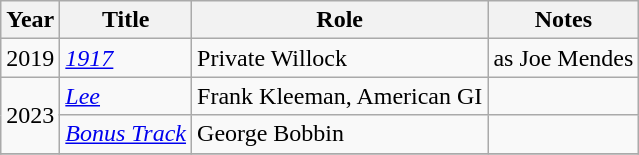<table class="wikitable sortable plainrowheaders">
<tr>
<th>Year</th>
<th>Title</th>
<th>Role</th>
<th>Notes</th>
</tr>
<tr>
<td>2019</td>
<td><em><a href='#'>1917</a></em></td>
<td>Private Willock</td>
<td>as Joe Mendes</td>
</tr>
<tr>
<td rowspan="2">2023</td>
<td><em><a href='#'>Lee</a></em></td>
<td>Frank Kleeman, American GI</td>
<td></td>
</tr>
<tr>
<td><em><a href='#'>Bonus Track</a></em></td>
<td>George Bobbin</td>
<td></td>
</tr>
<tr>
</tr>
</table>
